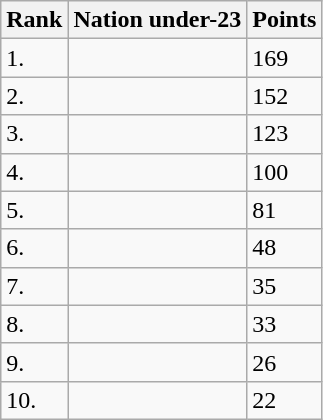<table class="wikitable sortable">
<tr>
<th>Rank</th>
<th>Nation under-23</th>
<th>Points</th>
</tr>
<tr>
<td>1.</td>
<td></td>
<td>169</td>
</tr>
<tr>
<td>2.</td>
<td></td>
<td>152</td>
</tr>
<tr>
<td>3.</td>
<td></td>
<td>123</td>
</tr>
<tr>
<td>4.</td>
<td></td>
<td>100</td>
</tr>
<tr>
<td>5.</td>
<td></td>
<td>81</td>
</tr>
<tr>
<td>6.</td>
<td></td>
<td>48</td>
</tr>
<tr>
<td>7.</td>
<td></td>
<td>35</td>
</tr>
<tr>
<td>8.</td>
<td></td>
<td>33</td>
</tr>
<tr>
<td>9.</td>
<td></td>
<td>26</td>
</tr>
<tr>
<td>10.</td>
<td></td>
<td>22</td>
</tr>
</table>
